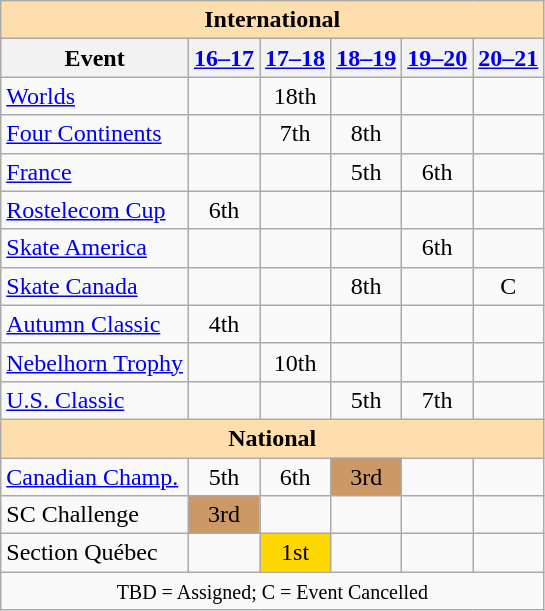<table class="wikitable" style="text-align:center">
<tr>
<th style="background-color: #ffdead; " colspan=6 align=center>International</th>
</tr>
<tr>
<th>Event</th>
<th><a href='#'>16–17</a></th>
<th><a href='#'>17–18</a></th>
<th><a href='#'>18–19</a></th>
<th><a href='#'>19–20</a></th>
<th><a href='#'>20–21</a></th>
</tr>
<tr>
<td align=left><a href='#'>Worlds</a></td>
<td></td>
<td>18th</td>
<td></td>
<td></td>
<td></td>
</tr>
<tr>
<td align=left><a href='#'>Four Continents</a></td>
<td></td>
<td>7th</td>
<td>8th</td>
<td></td>
<td></td>
</tr>
<tr>
<td align=left> <a href='#'>France</a></td>
<td></td>
<td></td>
<td>5th</td>
<td>6th</td>
<td></td>
</tr>
<tr>
<td align=left> <a href='#'>Rostelecom Cup</a></td>
<td>6th</td>
<td></td>
<td></td>
<td></td>
<td></td>
</tr>
<tr>
<td align=left> <a href='#'>Skate America</a></td>
<td></td>
<td></td>
<td></td>
<td>6th</td>
<td></td>
</tr>
<tr>
<td align=left> <a href='#'>Skate Canada</a></td>
<td></td>
<td></td>
<td>8th</td>
<td></td>
<td>C</td>
</tr>
<tr>
<td align=left> <a href='#'>Autumn Classic</a></td>
<td>4th</td>
<td></td>
<td></td>
<td></td>
<td></td>
</tr>
<tr>
<td align=left> <a href='#'>Nebelhorn Trophy</a></td>
<td></td>
<td>10th</td>
<td></td>
<td></td>
<td></td>
</tr>
<tr>
<td align=left> <a href='#'>U.S. Classic</a></td>
<td></td>
<td></td>
<td>5th</td>
<td>7th</td>
<td></td>
</tr>
<tr>
<th style="background-color: #ffdead; " colspan=6 align=center>National</th>
</tr>
<tr>
<td align=left><a href='#'>Canadian Champ.</a></td>
<td>5th</td>
<td>6th</td>
<td bgcolor=cc9966>3rd</td>
<td></td>
<td></td>
</tr>
<tr>
<td align=left>SC Challenge</td>
<td bgcolor=cc9966>3rd</td>
<td></td>
<td></td>
<td></td>
<td></td>
</tr>
<tr>
<td align=left>Section Québec</td>
<td></td>
<td bgcolor=gold>1st</td>
<td></td>
<td></td>
<td></td>
</tr>
<tr>
<td colspan=6 align=center><small>TBD = Assigned; C = Event Cancelled</small></td>
</tr>
</table>
